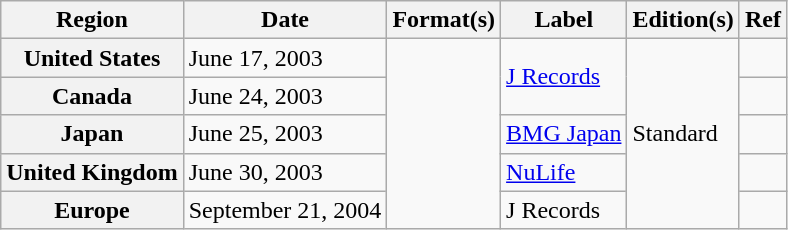<table class="wikitable plainrowheaders">
<tr>
<th scope="col">Region</th>
<th scope="col">Date</th>
<th scope="col">Format(s)</th>
<th scope="col">Label</th>
<th scope="col">Edition(s)</th>
<th scope="col">Ref</th>
</tr>
<tr>
<th scope="row">United States</th>
<td>June 17, 2003</td>
<td rowspan="5"></td>
<td rowspan="2"><a href='#'>J Records</a></td>
<td rowspan="5">Standard</td>
<td></td>
</tr>
<tr>
<th scope="row">Canada</th>
<td>June 24, 2003</td>
<td></td>
</tr>
<tr>
<th scope="row">Japan</th>
<td>June 25, 2003</td>
<td><a href='#'>BMG Japan</a></td>
<td></td>
</tr>
<tr>
<th scope="row">United Kingdom</th>
<td>June 30, 2003</td>
<td><a href='#'>NuLife</a></td>
<td></td>
</tr>
<tr>
<th scope="row">Europe</th>
<td>September 21, 2004</td>
<td>J Records</td>
<td></td>
</tr>
</table>
